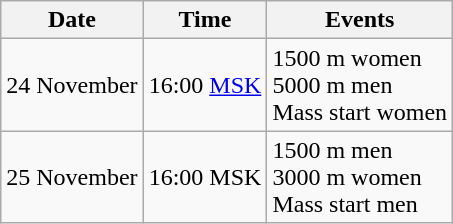<table class="wikitable" border="1">
<tr>
<th>Date</th>
<th>Time</th>
<th>Events</th>
</tr>
<tr>
<td>24 November</td>
<td>16:00 <a href='#'>MSK</a></td>
<td>1500 m women<br>5000 m men<br>Mass start women</td>
</tr>
<tr>
<td>25 November</td>
<td>16:00 MSK</td>
<td>1500 m men<br>3000 m women<br>Mass start men</td>
</tr>
</table>
